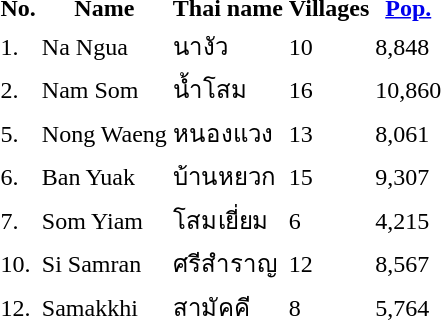<table>
<tr>
<th>No.</th>
<th>Name</th>
<th>Thai name</th>
<th>Villages</th>
<th><a href='#'>Pop.</a></th>
</tr>
<tr>
<td>1.</td>
<td>Na Ngua</td>
<td>นางัว</td>
<td>10</td>
<td>8,848</td>
<td></td>
</tr>
<tr>
<td>2.</td>
<td>Nam Som</td>
<td>น้ำโสม</td>
<td>16</td>
<td>10,860</td>
<td></td>
</tr>
<tr>
<td>5.</td>
<td>Nong Waeng</td>
<td>หนองแวง</td>
<td>13</td>
<td>8,061</td>
<td></td>
</tr>
<tr>
<td>6.</td>
<td>Ban Yuak</td>
<td>บ้านหยวก</td>
<td>15</td>
<td>9,307</td>
<td></td>
</tr>
<tr>
<td>7.</td>
<td>Som Yiam</td>
<td>โสมเยี่ยม</td>
<td>6</td>
<td>4,215</td>
<td></td>
</tr>
<tr>
<td>10.</td>
<td>Si Samran</td>
<td>ศรีสำราญ</td>
<td>12</td>
<td>8,567</td>
<td></td>
</tr>
<tr>
<td>12.</td>
<td>Samakkhi</td>
<td>สามัคคี</td>
<td>8</td>
<td>5,764</td>
<td></td>
</tr>
</table>
